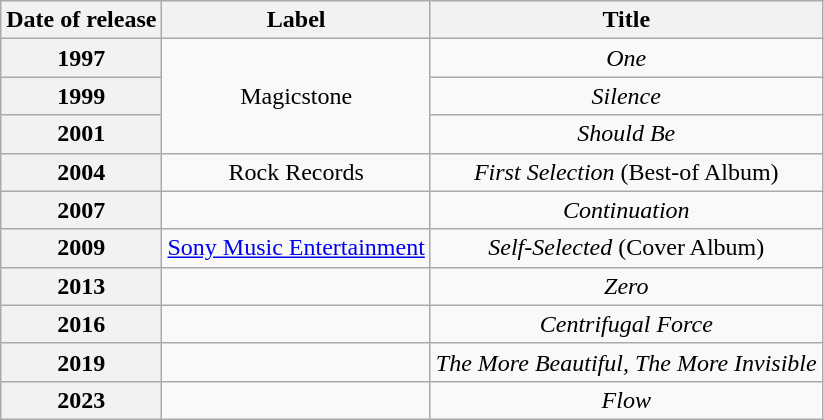<table class="wikitable">
<tr>
<th align="left">Date of release</th>
<th align="left">Label</th>
<th align="left">Title</th>
</tr>
<tr>
<th align="center">1997</th>
<td rowspan="3" align="center">Magicstone</td>
<td align="center"><em>One</em></td>
</tr>
<tr>
<th align="center">1999</th>
<td align="center"><em>Silence</em></td>
</tr>
<tr>
<th align="center">2001</th>
<td align="center"><em>Should Be</em></td>
</tr>
<tr>
<th align="center">2004</th>
<td align="center">Rock Records</td>
<td align="center"><em>First Selection</em> (Best-of Album)</td>
</tr>
<tr>
<th align="center">2007</th>
<td align="center"></td>
<td align="center"><em>Continuation</em></td>
</tr>
<tr>
<th align="center">2009</th>
<td align="center"><a href='#'>Sony Music Entertainment</a></td>
<td align="center"><em>Self-Selected</em> (Cover Album)</td>
</tr>
<tr>
<th align="center">2013</th>
<td align="center"></td>
<td align="center"><em>Zero</em></td>
</tr>
<tr>
<th align="center">2016</th>
<td align="center"></td>
<td align="center"><em>Centrifugal Force</em></td>
</tr>
<tr>
<th align="center">2019</th>
<td align="center"></td>
<td align="center"><em>The More Beautiful, The More Invisible</em></td>
</tr>
<tr>
<th align="center">2023</th>
<td align="center"></td>
<td align="center"><em>Flow</em></td>
</tr>
</table>
